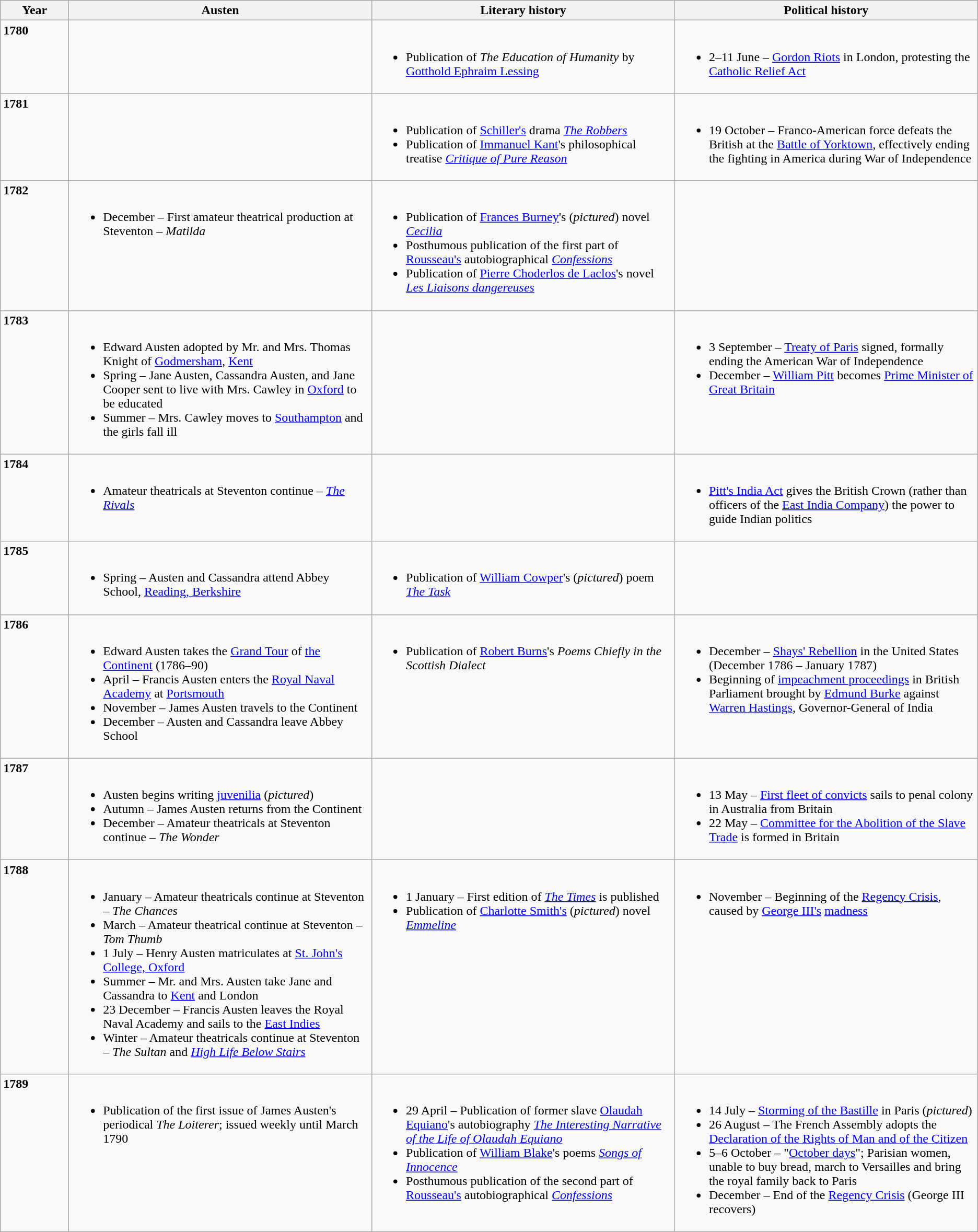<table class="wikitable">
<tr valign="top">
<th scope="col">Year</th>
<th scope="col" style="width:31%;">Austen</th>
<th scope="col" style="width:31%;">Literary history</th>
<th scope="col" style="width:31%;">Political history</th>
</tr>
<tr valign="top">
<td scope="row"><strong>1780</strong></td>
<td></td>
<td><br><ul><li>Publication of <em>The Education of Humanity</em> by <a href='#'>Gotthold Ephraim Lessing</a></li></ul></td>
<td><br><ul><li>2–11 June – <a href='#'>Gordon Riots</a> in London, protesting the <a href='#'>Catholic Relief Act</a></li></ul></td>
</tr>
<tr valign="top">
<td scope="row"><strong>1781</strong></td>
<td></td>
<td><br><ul><li>Publication of <a href='#'>Schiller's</a> drama <em><a href='#'>The Robbers</a></em></li><li>Publication of <a href='#'>Immanuel Kant</a>'s philosophical treatise <em><a href='#'>Critique of Pure Reason</a></em></li></ul></td>
<td><br><ul><li>19 October – Franco-American force defeats the British at the <a href='#'>Battle of Yorktown</a>, effectively ending the fighting in America during War of Independence</li></ul></td>
</tr>
<tr valign="top">
<td scope="row"><strong>1782</strong></td>
<td><br><ul><li>December – First amateur theatrical production at Steventon – <em>Matilda</em></li></ul></td>
<td><br><ul><li>Publication of <a href='#'>Frances Burney</a>'s (<em>pictured</em>) novel <em><a href='#'>Cecilia</a></em></li><li>Posthumous publication of the first part of <a href='#'>Rousseau's</a> autobiographical <em><a href='#'>Confessions</a></em></li><li>Publication of <a href='#'>Pierre Choderlos de Laclos</a>'s novel <em><a href='#'>Les Liaisons dangereuses</a></em></li></ul></td>
<td></td>
</tr>
<tr valign="top">
<td scope="row"><strong>1783</strong></td>
<td><br><ul><li>Edward Austen adopted by Mr. and Mrs. Thomas Knight of <a href='#'>Godmersham</a>, <a href='#'>Kent</a></li><li>Spring – Jane Austen, Cassandra Austen, and Jane Cooper sent to live with Mrs. Cawley in <a href='#'>Oxford</a> to be educated</li><li>Summer – Mrs. Cawley moves to <a href='#'>Southampton</a> and the girls fall ill</li></ul></td>
<td></td>
<td><br><ul><li>3 September – <a href='#'>Treaty of Paris</a> signed, formally ending the American War of Independence</li><li>December – <a href='#'>William Pitt</a> becomes <a href='#'>Prime Minister of Great Britain</a></li></ul></td>
</tr>
<tr valign="top">
<td scope="row"><strong>1784</strong></td>
<td><br><ul><li>Amateur theatricals at Steventon continue – <em><a href='#'>The Rivals</a></em></li></ul></td>
<td></td>
<td><br><ul><li><a href='#'>Pitt's India Act</a> gives the British Crown (rather than officers of the <a href='#'>East India Company</a>) the power to guide Indian politics </li></ul></td>
</tr>
<tr valign="top">
<td scope="row"><strong>1785</strong></td>
<td><br><ul><li>Spring – Austen and Cassandra attend Abbey School, <a href='#'>Reading, Berkshire</a></li></ul></td>
<td><br><ul><li>Publication of <a href='#'>William Cowper</a>'s (<em>pictured</em>) poem <em><a href='#'>The Task</a></em></li></ul></td>
<td></td>
</tr>
<tr valign="top">
<td scope="row"><strong>1786</strong></td>
<td><br><ul><li>Edward Austen takes the <a href='#'>Grand Tour</a> of <a href='#'>the Continent</a> (1786–90)</li><li>April – Francis Austen enters the <a href='#'>Royal Naval Academy</a> at <a href='#'>Portsmouth</a></li><li>November – James Austen travels to the Continent</li><li>December – Austen and Cassandra leave Abbey School</li></ul></td>
<td><br><ul><li>Publication of <a href='#'>Robert Burns</a>'s <em>Poems Chiefly in the Scottish Dialect</em></li></ul></td>
<td><br><ul><li>December – <a href='#'>Shays' Rebellion</a> in the United States (December 1786 – January 1787)</li><li>Beginning of <a href='#'>impeachment proceedings</a> in British Parliament brought by <a href='#'>Edmund Burke</a> against <a href='#'>Warren Hastings</a>, Governor-General of India</li></ul></td>
</tr>
<tr valign="top">
<td scope="row"><strong>1787</strong></td>
<td><br><ul><li>Austen begins writing <a href='#'>juvenilia</a> (<em>pictured</em>)</li><li>Autumn – James Austen returns from the Continent</li><li>December – Amateur theatricals at Steventon continue – <em>The Wonder</em></li></ul></td>
<td></td>
<td><br><ul><li>13 May – <a href='#'>First fleet of convicts</a> sails to penal colony in Australia from Britain</li><li>22 May – <a href='#'>Committee for the Abolition of the Slave Trade</a> is formed in Britain</li></ul></td>
</tr>
<tr valign="top">
<td scope="row"><strong>1788</strong></td>
<td><br><ul><li>January – Amateur theatricals continue at Steventon – <em>The Chances</em></li><li>March – Amateur theatrical continue at Steventon – <em>Tom Thumb</em></li><li>1 July – Henry Austen matriculates at <a href='#'>St. John's College, Oxford</a></li><li>Summer – Mr. and Mrs. Austen take Jane and Cassandra to <a href='#'>Kent</a> and London</li><li>23 December – Francis Austen leaves the Royal Naval Academy and sails to the <a href='#'>East Indies</a></li><li>Winter – Amateur theatricals continue at Steventon – <em>The Sultan</em> and <em><a href='#'>High Life Below Stairs</a></em></li></ul></td>
<td><br><ul><li>1 January – First edition of <em><a href='#'>The Times</a></em> is published</li><li>Publication of <a href='#'>Charlotte Smith's</a> (<em>pictured</em>) novel <em><a href='#'>Emmeline</a></em></li></ul></td>
<td><br><ul><li>November – Beginning of the <a href='#'>Regency Crisis</a>, caused by <a href='#'>George III's</a> <a href='#'>madness</a></li></ul></td>
</tr>
<tr valign="top">
<td scope="row"><strong>1789</strong></td>
<td><br><ul><li>Publication of the first issue of James Austen's periodical <em>The Loiterer</em>; issued weekly until March 1790</li></ul></td>
<td><br><ul><li>29 April – Publication of former slave <a href='#'>Olaudah Equiano</a>'s autobiography <em><a href='#'>The Interesting Narrative of the Life of Olaudah Equiano</a></em></li><li>Publication of <a href='#'>William Blake</a>'s poems <em><a href='#'>Songs of Innocence</a></em></li><li>Posthumous publication of the second part of <a href='#'>Rousseau's</a> autobiographical <em><a href='#'>Confessions</a></em></li></ul></td>
<td><br><ul><li>14 July – <a href='#'>Storming of the Bastille</a> in Paris (<em>pictured</em>)</li><li>26 August – The French Assembly adopts the <a href='#'>Declaration of the Rights of Man and of the Citizen</a></li><li>5–6 October – "<a href='#'>October days</a>"; Parisian women, unable to buy bread, march to Versailles and bring the royal family back to Paris</li><li>December – End of the <a href='#'>Regency Crisis</a> (George III recovers)</li></ul></td>
</tr>
</table>
